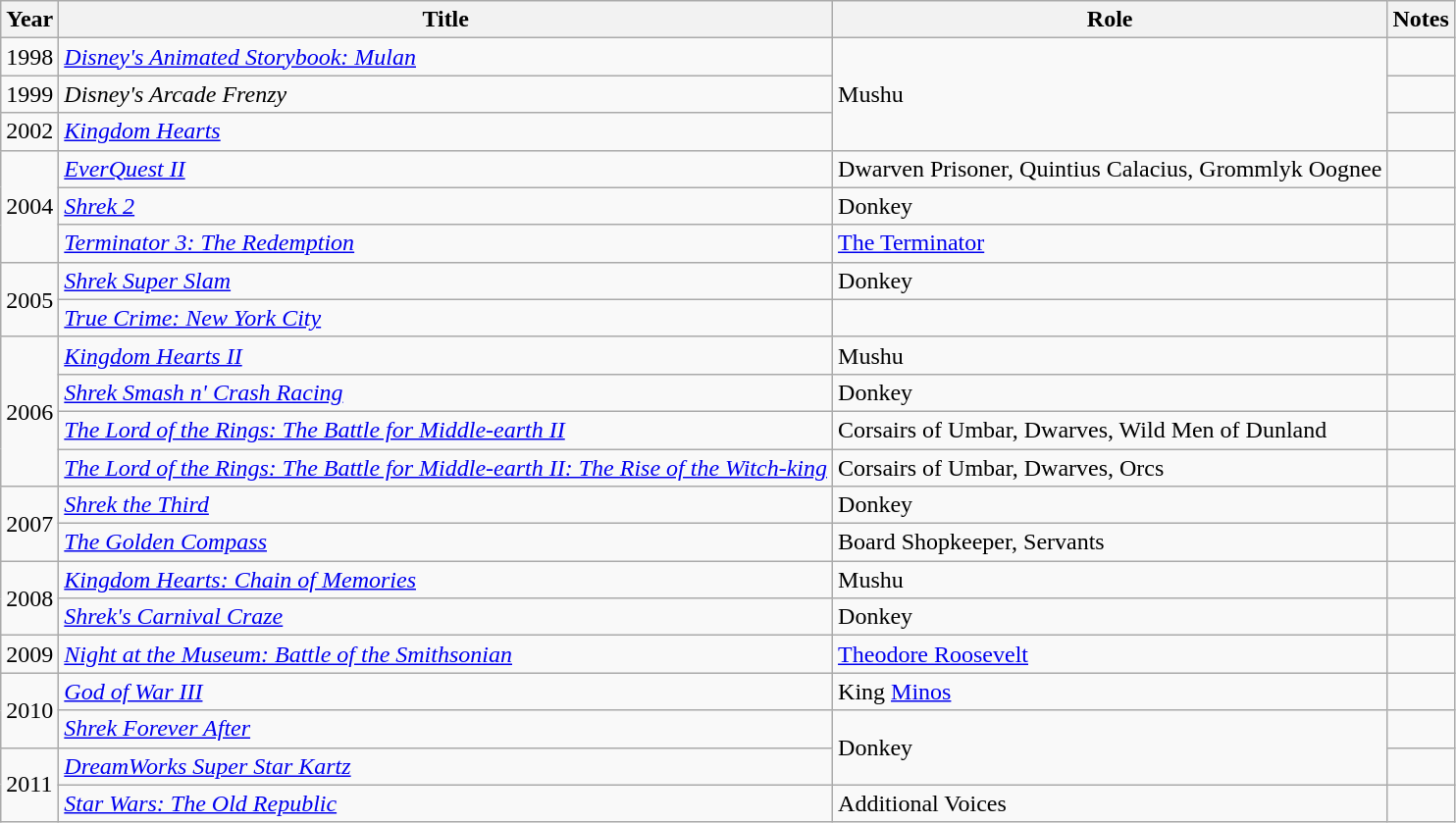<table class = "wikitable">
<tr>
<th>Year</th>
<th>Title</th>
<th>Role</th>
<th>Notes</th>
</tr>
<tr>
<td>1998</td>
<td><em><a href='#'>Disney's Animated Storybook: Mulan</a></em></td>
<td rowspan="3">Mushu</td>
<td></td>
</tr>
<tr>
<td>1999</td>
<td><em>Disney's Arcade Frenzy</em></td>
<td></td>
</tr>
<tr>
<td>2002</td>
<td><em><a href='#'>Kingdom Hearts</a></em></td>
<td></td>
</tr>
<tr>
<td rowspan="3">2004</td>
<td><em><a href='#'>EverQuest II</a></em></td>
<td>Dwarven Prisoner, Quintius Calacius, Grommlyk Oognee</td>
<td></td>
</tr>
<tr>
<td><em><a href='#'>Shrek 2</a></em></td>
<td>Donkey</td>
<td></td>
</tr>
<tr>
<td><em><a href='#'>Terminator 3: The Redemption</a></em></td>
<td><a href='#'>The Terminator</a></td>
<td></td>
</tr>
<tr>
<td rowspan="2">2005</td>
<td><em><a href='#'>Shrek Super Slam</a></em></td>
<td>Donkey</td>
<td></td>
</tr>
<tr>
<td><em><a href='#'>True Crime: New York City</a></em></td>
<td></td>
<td></td>
</tr>
<tr>
<td rowspan="4">2006</td>
<td><em><a href='#'>Kingdom Hearts II</a></em></td>
<td>Mushu</td>
<td></td>
</tr>
<tr>
<td><em><a href='#'>Shrek Smash n' Crash Racing</a></em></td>
<td>Donkey</td>
<td></td>
</tr>
<tr>
<td><em><a href='#'>The Lord of the Rings: The Battle for Middle-earth II</a></em></td>
<td>Corsairs of Umbar, Dwarves, Wild Men of Dunland</td>
<td></td>
</tr>
<tr>
<td><em><a href='#'>The Lord of the Rings: The Battle for Middle-earth II: The Rise of the Witch-king</a></em></td>
<td>Corsairs of Umbar, Dwarves, Orcs</td>
<td></td>
</tr>
<tr>
<td rowspan="2">2007</td>
<td><em><a href='#'>Shrek the Third</a></em></td>
<td>Donkey</td>
<td></td>
</tr>
<tr>
<td><em><a href='#'>The Golden Compass</a></em></td>
<td>Board Shopkeeper, Servants</td>
<td></td>
</tr>
<tr>
<td rowspan="2">2008</td>
<td><em><a href='#'>Kingdom Hearts: Chain of Memories</a></em></td>
<td>Mushu</td>
<td></td>
</tr>
<tr>
<td><em><a href='#'>Shrek's Carnival Craze</a></em></td>
<td>Donkey</td>
<td></td>
</tr>
<tr>
<td>2009</td>
<td><em><a href='#'>Night at the Museum: Battle of the Smithsonian</a></em></td>
<td><a href='#'>Theodore Roosevelt</a></td>
<td></td>
</tr>
<tr>
<td rowspan="2">2010</td>
<td><em><a href='#'>God of War III</a></em></td>
<td>King <a href='#'>Minos</a></td>
<td></td>
</tr>
<tr>
<td><em><a href='#'>Shrek Forever After</a></em></td>
<td rowspan="2">Donkey</td>
<td></td>
</tr>
<tr>
<td rowspan="2">2011</td>
<td><em><a href='#'>DreamWorks Super Star Kartz</a></em></td>
<td></td>
</tr>
<tr>
<td><em><a href='#'>Star Wars: The Old Republic</a></em></td>
<td>Additional Voices</td>
<td></td>
</tr>
</table>
